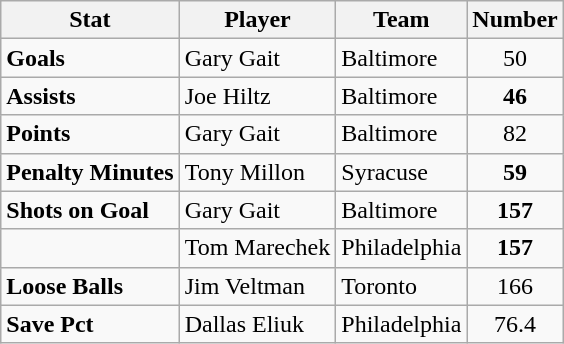<table class="wikitable">
<tr>
<th>Stat</th>
<th>Player</th>
<th>Team</th>
<th>Number</th>
</tr>
<tr>
<td><strong>Goals</strong></td>
<td>Gary Gait</td>
<td>Baltimore</td>
<td align="center">50</td>
</tr>
<tr>
<td><strong>Assists</strong></td>
<td>Joe Hiltz</td>
<td>Baltimore</td>
<td align="center"><strong>46</strong></td>
</tr>
<tr>
<td><strong>Points</strong></td>
<td>Gary Gait</td>
<td>Baltimore</td>
<td align="center">82</td>
</tr>
<tr>
<td><strong>Penalty Minutes</strong></td>
<td>Tony Millon</td>
<td>Syracuse</td>
<td align="center"><strong>59</strong></td>
</tr>
<tr>
<td><strong>Shots on Goal</strong></td>
<td>Gary Gait</td>
<td>Baltimore</td>
<td align="center"><strong>157</strong></td>
</tr>
<tr>
<td> </td>
<td>Tom Marechek</td>
<td>Philadelphia</td>
<td align="center"><strong>157</strong></td>
</tr>
<tr>
<td><strong>Loose Balls</strong></td>
<td>Jim Veltman</td>
<td>Toronto</td>
<td align="center">166</td>
</tr>
<tr>
<td><strong>Save Pct</strong></td>
<td>Dallas Eliuk</td>
<td>Philadelphia</td>
<td align="center">76.4</td>
</tr>
</table>
